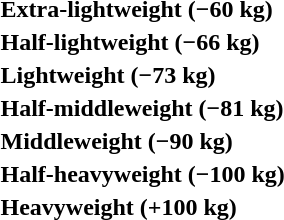<table>
<tr>
<th rowspan=2 style="text-align:left;">Extra-lightweight (−60 kg)</th>
<td rowspan=2></td>
<td rowspan=2></td>
<td></td>
</tr>
<tr>
<td></td>
</tr>
<tr>
<th rowspan=2 style="text-align:left;">Half-lightweight (−66 kg)</th>
<td rowspan=2></td>
<td rowspan=2></td>
<td></td>
</tr>
<tr>
<td></td>
</tr>
<tr>
<th rowspan=2 style="text-align:left;">Lightweight (−73 kg)</th>
<td rowspan=2></td>
<td rowspan=2></td>
<td></td>
</tr>
<tr>
<td></td>
</tr>
<tr>
<th rowspan=2 style="text-align:left;">Half-middleweight (−81 kg)</th>
<td rowspan=2></td>
<td rowspan=2></td>
<td></td>
</tr>
<tr>
<td></td>
</tr>
<tr>
<th rowspan=2 style="text-align:left;">Middleweight (−90 kg)</th>
<td rowspan=2></td>
<td rowspan=2></td>
<td></td>
</tr>
<tr>
<td></td>
</tr>
<tr>
<th rowspan=2 style="text-align:left;">Half-heavyweight (−100 kg)</th>
<td rowspan=2></td>
<td rowspan=2></td>
<td></td>
</tr>
<tr>
<td></td>
</tr>
<tr>
<th rowspan=2 style="text-align:left;">Heavyweight (+100 kg)</th>
<td rowspan=2></td>
<td rowspan=2></td>
<td></td>
</tr>
<tr>
<td></td>
</tr>
</table>
